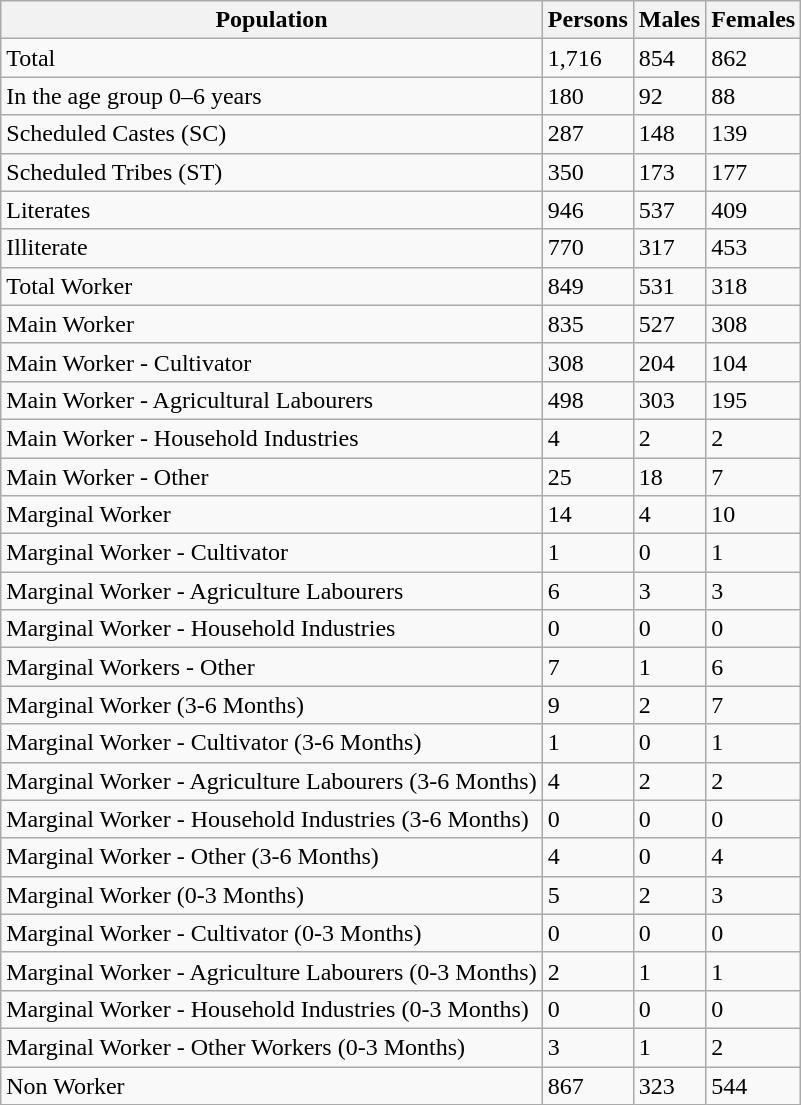<table class="wikitable">
<tr>
<th>Population</th>
<th>Persons</th>
<th>Males</th>
<th>Females</th>
</tr>
<tr>
<td>Total</td>
<td>1,716</td>
<td>854</td>
<td>862</td>
</tr>
<tr>
<td>In the age group 0–6 years</td>
<td>180</td>
<td>92</td>
<td>88</td>
</tr>
<tr>
<td>Scheduled Castes (SC)</td>
<td>287</td>
<td>148</td>
<td>139</td>
</tr>
<tr>
<td>Scheduled Tribes (ST)</td>
<td>350</td>
<td>173</td>
<td>177</td>
</tr>
<tr>
<td>Literates</td>
<td>946</td>
<td>537</td>
<td>409</td>
</tr>
<tr>
<td>Illiterate</td>
<td>770</td>
<td>317</td>
<td>453</td>
</tr>
<tr>
<td>Total Worker</td>
<td>849</td>
<td>531</td>
<td>318</td>
</tr>
<tr>
<td>Main Worker</td>
<td>835</td>
<td>527</td>
<td>308</td>
</tr>
<tr>
<td>Main Worker - Cultivator</td>
<td>308</td>
<td>204</td>
<td>104</td>
</tr>
<tr>
<td>Main Worker - Agricultural Labourers</td>
<td>498</td>
<td>303</td>
<td>195</td>
</tr>
<tr>
<td>Main Worker - Household Industries</td>
<td>4</td>
<td>2</td>
<td>2</td>
</tr>
<tr>
<td>Main Worker - Other</td>
<td>25</td>
<td>18</td>
<td>7</td>
</tr>
<tr>
<td>Marginal Worker</td>
<td>14</td>
<td>4</td>
<td>10</td>
</tr>
<tr>
<td>Marginal Worker - Cultivator</td>
<td>1</td>
<td>0</td>
<td>1</td>
</tr>
<tr>
<td>Marginal Worker - Agriculture Labourers</td>
<td>6</td>
<td>3</td>
<td>3</td>
</tr>
<tr>
<td>Marginal Worker - Household Industries</td>
<td>0</td>
<td>0</td>
<td>0</td>
</tr>
<tr>
<td>Marginal Workers - Other</td>
<td>7</td>
<td>1</td>
<td>6</td>
</tr>
<tr>
<td>Marginal Worker (3-6 Months)</td>
<td>9</td>
<td>2</td>
<td>7</td>
</tr>
<tr>
<td>Marginal Worker - Cultivator (3-6 Months)</td>
<td>1</td>
<td>0</td>
<td>1</td>
</tr>
<tr>
<td>Marginal Worker - Agriculture Labourers (3-6 Months)</td>
<td>4</td>
<td>2</td>
<td>2</td>
</tr>
<tr>
<td>Marginal Worker - Household Industries (3-6 Months)</td>
<td>0</td>
<td>0</td>
<td>0</td>
</tr>
<tr>
<td>Marginal Worker - Other (3-6 Months)</td>
<td>4</td>
<td>0</td>
<td>4</td>
</tr>
<tr>
<td>Marginal Worker (0-3 Months)</td>
<td>5</td>
<td>2</td>
<td>3</td>
</tr>
<tr>
<td>Marginal Worker - Cultivator (0-3 Months)</td>
<td>0</td>
<td>0</td>
<td>0</td>
</tr>
<tr>
<td>Marginal Worker - Agriculture Labourers (0-3 Months)</td>
<td>2</td>
<td>1</td>
<td>1</td>
</tr>
<tr>
<td>Marginal Worker - Household Industries (0-3 Months)</td>
<td>0</td>
<td>0</td>
<td>0</td>
</tr>
<tr>
<td>Marginal Worker - Other Workers (0-3 Months)</td>
<td>3</td>
<td>1</td>
<td>2</td>
</tr>
<tr>
<td>Non Worker</td>
<td>867</td>
<td>323</td>
<td>544</td>
</tr>
</table>
